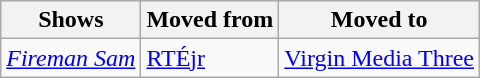<table class="wikitable">
<tr>
<th>Shows</th>
<th>Moved from</th>
<th>Moved to</th>
</tr>
<tr>
<td><em><a href='#'>Fireman Sam</a></em></td>
<td><a href='#'>RTÉjr</a></td>
<td><a href='#'>Virgin Media Three</a></td>
</tr>
</table>
